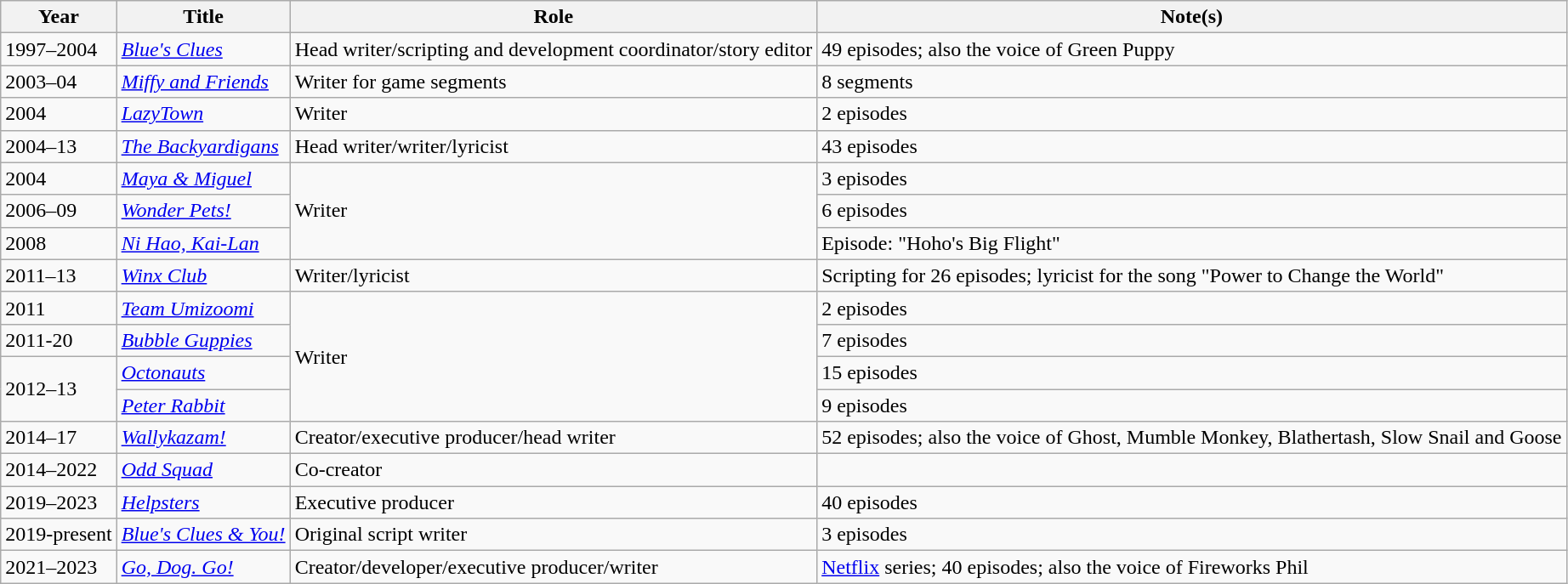<table class="wikitable sortable">
<tr>
<th>Year</th>
<th>Title</th>
<th>Role</th>
<th>Note(s)</th>
</tr>
<tr>
<td>1997–2004</td>
<td><em><a href='#'>Blue's Clues</a></em></td>
<td>Head writer/scripting and development coordinator/story editor</td>
<td>49 episodes; also the voice of Green Puppy</td>
</tr>
<tr>
<td>2003–04</td>
<td><em><a href='#'>Miffy and Friends</a></em></td>
<td>Writer for game segments</td>
<td>8 segments</td>
</tr>
<tr>
<td>2004</td>
<td><em><a href='#'>LazyTown</a></em></td>
<td>Writer</td>
<td>2 episodes</td>
</tr>
<tr>
<td>2004–13</td>
<td><em><a href='#'>The Backyardigans</a></em></td>
<td>Head writer/writer/lyricist</td>
<td>43 episodes</td>
</tr>
<tr>
<td>2004</td>
<td><em><a href='#'>Maya & Miguel</a></em></td>
<td rowspan=3>Writer</td>
<td>3 episodes</td>
</tr>
<tr>
<td>2006–09</td>
<td><em><a href='#'>Wonder Pets!</a></em></td>
<td>6 episodes</td>
</tr>
<tr>
<td>2008</td>
<td><em><a href='#'>Ni Hao, Kai-Lan</a></em></td>
<td>Episode: "Hoho's Big Flight"</td>
</tr>
<tr>
<td>2011–13</td>
<td><em><a href='#'>Winx Club</a></em></td>
<td>Writer/lyricist</td>
<td>Scripting for 26 episodes; lyricist for the song "Power to Change the World"</td>
</tr>
<tr>
<td>2011</td>
<td><em><a href='#'>Team Umizoomi</a></em></td>
<td rowspan=4>Writer</td>
<td>2 episodes</td>
</tr>
<tr>
<td>2011-20</td>
<td><em><a href='#'>Bubble Guppies</a></em></td>
<td>7 episodes</td>
</tr>
<tr>
<td rowspan=2>2012–13</td>
<td><em><a href='#'>Octonauts</a></em></td>
<td>15 episodes</td>
</tr>
<tr>
<td><em><a href='#'>Peter Rabbit</a></em></td>
<td>9 episodes</td>
</tr>
<tr>
<td>2014–17</td>
<td><em><a href='#'>Wallykazam!</a></em></td>
<td>Creator/executive producer/head writer</td>
<td>52 episodes; also the voice of Ghost, Mumble Monkey, Blathertash, Slow Snail and Goose</td>
</tr>
<tr>
<td>2014–2022</td>
<td><em><a href='#'>Odd Squad</a></em></td>
<td>Co-creator</td>
<td></td>
</tr>
<tr>
<td>2019–2023</td>
<td><em><a href='#'>Helpsters</a></em></td>
<td>Executive producer</td>
<td>40 episodes</td>
</tr>
<tr>
<td>2019-present</td>
<td><em><a href='#'>Blue's Clues & You!</a></em></td>
<td>Original script writer</td>
<td>3 episodes</td>
</tr>
<tr>
<td>2021–2023</td>
<td><em><a href='#'>Go, Dog. Go!</a></em></td>
<td>Creator/developer/executive producer/writer</td>
<td><a href='#'>Netflix</a> series; 40 episodes; also the voice of Fireworks Phil</td>
</tr>
</table>
